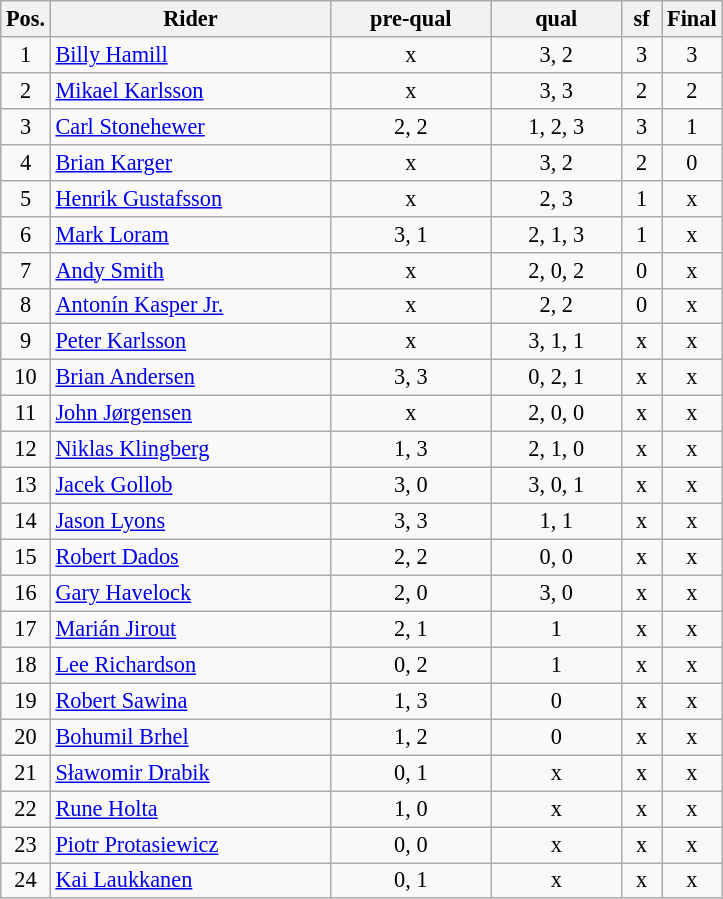<table class=wikitable style="font-size:93%; text-align:center;">
<tr>
<th width=25px>Pos.</th>
<th width=180px>Rider</th>
<th width=100px>pre-qual</th>
<th width=80px>qual</th>
<th width=20px>sf</th>
<th width=20px>Final</th>
</tr>
<tr>
<td>1</td>
<td style="text-align:left;"> <a href='#'>Billy Hamill</a></td>
<td>x</td>
<td>3, 2</td>
<td>3</td>
<td>3</td>
</tr>
<tr>
<td>2</td>
<td style="text-align:left;"> <a href='#'>Mikael Karlsson</a></td>
<td>x</td>
<td>3, 3</td>
<td>2</td>
<td>2</td>
</tr>
<tr>
<td>3</td>
<td style="text-align:left;"> <a href='#'>Carl Stonehewer</a></td>
<td>2, 2</td>
<td>1, 2, 3</td>
<td>3</td>
<td>1</td>
</tr>
<tr>
<td>4</td>
<td style="text-align:left;"> <a href='#'>Brian Karger</a></td>
<td>x</td>
<td>3, 2</td>
<td>2</td>
<td>0</td>
</tr>
<tr>
<td>5</td>
<td style="text-align:left;"> <a href='#'>Henrik Gustafsson</a></td>
<td>x</td>
<td>2, 3</td>
<td>1</td>
<td>x</td>
</tr>
<tr>
<td>6</td>
<td style="text-align:left;"> <a href='#'>Mark Loram</a></td>
<td>3, 1</td>
<td>2, 1, 3</td>
<td>1</td>
<td>x</td>
</tr>
<tr>
<td>7</td>
<td style="text-align:left;"> <a href='#'>Andy Smith</a></td>
<td>x</td>
<td>2, 0, 2</td>
<td>0</td>
<td>x</td>
</tr>
<tr>
<td>8</td>
<td style="text-align:left;"> <a href='#'>Antonín Kasper Jr.</a></td>
<td>x</td>
<td>2, 2</td>
<td>0</td>
<td>x</td>
</tr>
<tr>
<td>9</td>
<td style="text-align:left;"> <a href='#'>Peter Karlsson</a></td>
<td>x</td>
<td>3, 1, 1</td>
<td>x</td>
<td>x</td>
</tr>
<tr>
<td>10</td>
<td style="text-align:left;"> <a href='#'>Brian Andersen</a></td>
<td>3, 3</td>
<td>0, 2, 1</td>
<td>x</td>
<td>x</td>
</tr>
<tr>
<td>11</td>
<td style="text-align:left;"> <a href='#'>John Jørgensen</a></td>
<td>x</td>
<td>2, 0, 0</td>
<td>x</td>
<td>x</td>
</tr>
<tr>
<td>12</td>
<td style="text-align:left;"> <a href='#'>Niklas Klingberg</a></td>
<td>1, 3</td>
<td>2, 1, 0</td>
<td>x</td>
<td>x</td>
</tr>
<tr>
<td>13</td>
<td style="text-align:left;"> <a href='#'>Jacek Gollob</a></td>
<td>3, 0</td>
<td>3, 0, 1</td>
<td>x</td>
<td>x</td>
</tr>
<tr>
<td>14</td>
<td style="text-align:left;"> <a href='#'>Jason Lyons</a></td>
<td>3, 3</td>
<td>1, 1</td>
<td>x</td>
<td>x</td>
</tr>
<tr>
<td>15</td>
<td style="text-align:left;"> <a href='#'>Robert Dados</a></td>
<td>2, 2</td>
<td>0, 0</td>
<td>x</td>
<td>x</td>
</tr>
<tr>
<td>16</td>
<td style="text-align:left;"> <a href='#'>Gary Havelock</a></td>
<td>2, 0</td>
<td>3, 0</td>
<td>x</td>
<td>x</td>
</tr>
<tr>
<td>17</td>
<td style="text-align:left;"> <a href='#'>Marián Jirout</a></td>
<td>2, 1</td>
<td>1</td>
<td>x</td>
<td>x</td>
</tr>
<tr>
<td>18</td>
<td style="text-align:left;"> <a href='#'>Lee Richardson</a></td>
<td>0, 2</td>
<td>1</td>
<td>x</td>
<td>x</td>
</tr>
<tr>
<td>19</td>
<td style="text-align:left;"> <a href='#'>Robert Sawina</a></td>
<td>1, 3</td>
<td>0</td>
<td>x</td>
<td>x</td>
</tr>
<tr>
<td>20</td>
<td style="text-align:left;"> <a href='#'>Bohumil Brhel</a></td>
<td>1, 2</td>
<td>0</td>
<td>x</td>
<td>x</td>
</tr>
<tr>
<td>21</td>
<td style="text-align:left;"> <a href='#'>Sławomir Drabik</a></td>
<td>0, 1</td>
<td>x</td>
<td>x</td>
<td>x</td>
</tr>
<tr>
<td>22</td>
<td style="text-align:left;"> <a href='#'>Rune Holta</a></td>
<td>1, 0</td>
<td>x</td>
<td>x</td>
<td>x</td>
</tr>
<tr>
<td>23</td>
<td style="text-align:left;"> <a href='#'>Piotr Protasiewicz</a></td>
<td>0, 0</td>
<td>x</td>
<td>x</td>
<td>x</td>
</tr>
<tr>
<td>24</td>
<td style="text-align:left;"> <a href='#'>Kai Laukkanen</a></td>
<td>0, 1</td>
<td>x</td>
<td>x</td>
<td>x</td>
</tr>
</table>
